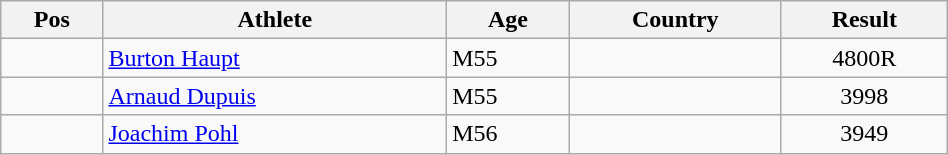<table class="wikitable"  style="text-align:center; width:50%;">
<tr>
<th>Pos</th>
<th>Athlete</th>
<th>Age</th>
<th>Country</th>
<th>Result</th>
</tr>
<tr>
<td align=center></td>
<td align=left><a href='#'>Burton Haupt</a></td>
<td align=left>M55</td>
<td align=left></td>
<td>4800R</td>
</tr>
<tr>
<td align=center></td>
<td align=left><a href='#'>Arnaud Dupuis</a></td>
<td align=left>M55</td>
<td align=left></td>
<td>3998</td>
</tr>
<tr>
<td align=center></td>
<td align=left><a href='#'>Joachim Pohl</a></td>
<td align=left>M56</td>
<td align=left></td>
<td>3949</td>
</tr>
</table>
